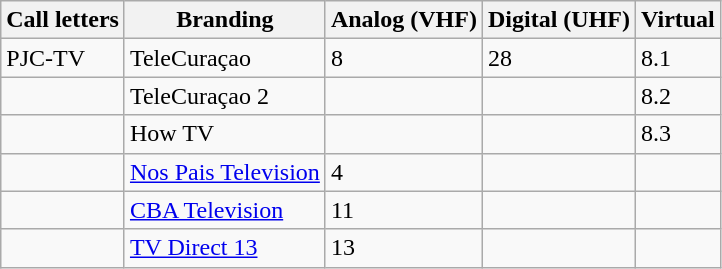<table class="wikitable">
<tr>
<th>Call letters</th>
<th>Branding</th>
<th>Analog (VHF)</th>
<th>Digital (UHF)</th>
<th>Virtual</th>
</tr>
<tr>
<td>PJC-TV</td>
<td>TeleCuraçao</td>
<td>8</td>
<td>28</td>
<td>8.1</td>
</tr>
<tr>
<td></td>
<td>TeleCuraçao 2</td>
<td></td>
<td></td>
<td>8.2</td>
</tr>
<tr>
<td></td>
<td>How TV</td>
<td></td>
<td></td>
<td>8.3</td>
</tr>
<tr>
<td></td>
<td><a href='#'>Nos Pais Television</a></td>
<td>4</td>
<td></td>
<td></td>
</tr>
<tr>
<td></td>
<td><a href='#'>CBA Television</a></td>
<td>11</td>
<td></td>
<td></td>
</tr>
<tr>
<td></td>
<td><a href='#'>TV Direct 13</a></td>
<td>13</td>
<td></td>
<td></td>
</tr>
</table>
